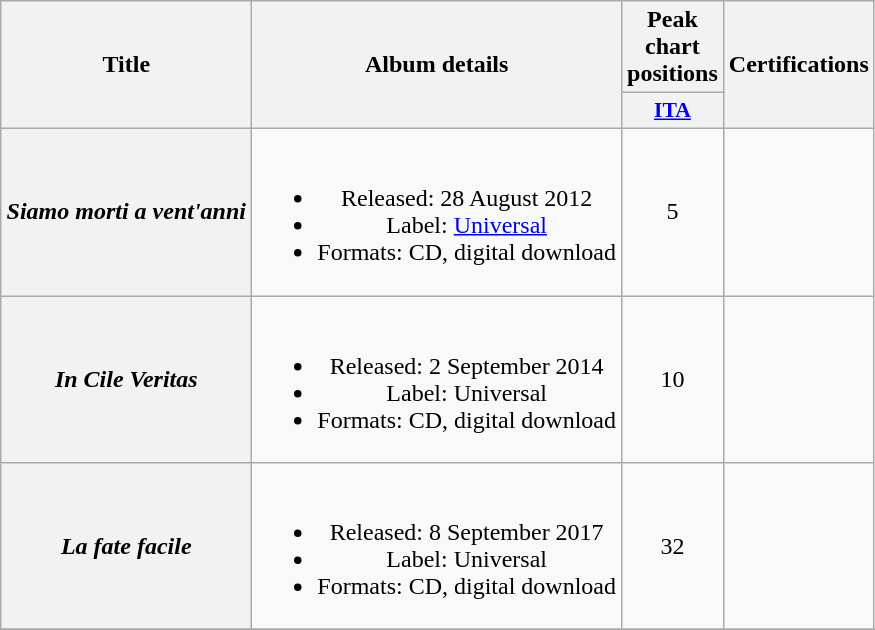<table class="wikitable plainrowheaders" style="text-align:center;">
<tr>
<th scope="col" rowspan="2" style="width:10em;">Title</th>
<th scope="col" rowspan="2">Album details</th>
<th scope="col" colspan="1">Peak chart positions</th>
<th scope="col" rowspan="2">Certifications</th>
</tr>
<tr>
<th scope="col" style="width:3em;font-size:90%;"><a href='#'>ITA</a><br></th>
</tr>
<tr>
<th scope="row"><em>Siamo morti a vent'anni</em></th>
<td><br><ul><li>Released: 28 August 2012</li><li>Label: <a href='#'>Universal</a></li><li>Formats: CD, digital download</li></ul></td>
<td>5</td>
<td></td>
</tr>
<tr>
<th scope="row"><em>In Cile Veritas</em></th>
<td><br><ul><li>Released: 2 September 2014</li><li>Label: Universal</li><li>Formats: CD, digital download</li></ul></td>
<td>10</td>
<td></td>
</tr>
<tr>
<th scope="row"><em>La fate facile</em></th>
<td><br><ul><li>Released: 8 September 2017</li><li>Label: Universal</li><li>Formats: CD, digital download</li></ul></td>
<td>32<br></td>
<td></td>
</tr>
<tr>
</tr>
</table>
